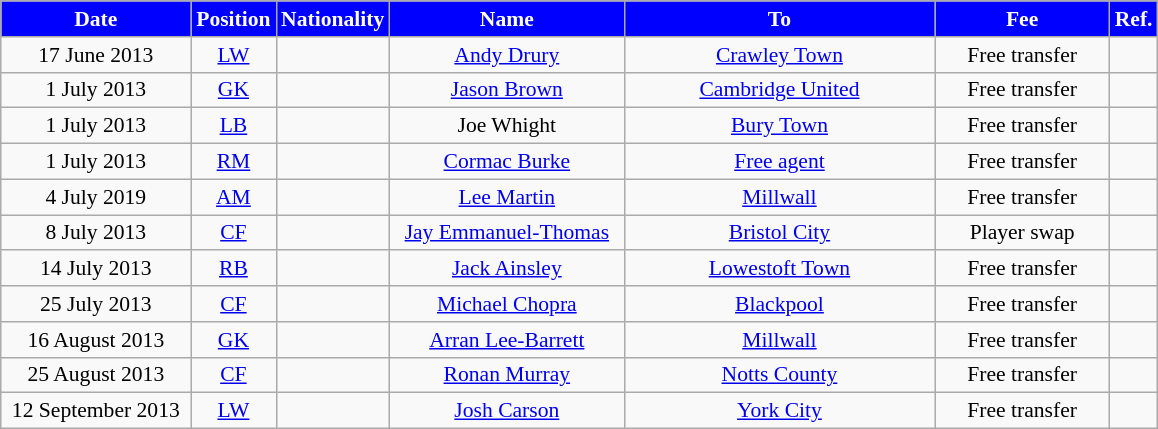<table class="wikitable"  style="text-align:center; font-size:90%; ">
<tr>
<th style="background:blue; color:white; width:120px;">Date</th>
<th style="background:blue; color:white; width:50px;">Position</th>
<th style="background:blue; color:white; width:50px;">Nationality</th>
<th style="background:blue; color:white; width:150px;">Name</th>
<th style="background:blue; color:white; width:200px;">To</th>
<th style="background:blue; color:white; width:110px;">Fee</th>
<th style="background:blue; color:white; width:25px;">Ref.</th>
</tr>
<tr>
<td>17 June 2013</td>
<td><a href='#'>LW</a></td>
<td></td>
<td><a href='#'>Andy Drury</a></td>
<td> <a href='#'>Crawley Town</a></td>
<td>Free transfer</td>
<td></td>
</tr>
<tr>
<td>1 July 2013</td>
<td><a href='#'>GK</a></td>
<td></td>
<td><a href='#'>Jason Brown</a></td>
<td> <a href='#'>Cambridge United</a></td>
<td>Free transfer</td>
<td></td>
</tr>
<tr>
<td>1 July 2013</td>
<td><a href='#'>LB</a></td>
<td></td>
<td>Joe Whight</td>
<td> <a href='#'>Bury Town</a></td>
<td>Free transfer</td>
<td></td>
</tr>
<tr>
<td>1 July 2013</td>
<td><a href='#'>RM</a></td>
<td></td>
<td><a href='#'>Cormac Burke</a></td>
<td><a href='#'>Free agent</a></td>
<td>Free transfer</td>
<td></td>
</tr>
<tr>
<td>4 July 2019</td>
<td><a href='#'>AM</a></td>
<td></td>
<td><a href='#'>Lee Martin</a></td>
<td> <a href='#'>Millwall</a></td>
<td>Free transfer</td>
<td></td>
</tr>
<tr>
<td>8 July 2013</td>
<td><a href='#'>CF</a></td>
<td></td>
<td><a href='#'>Jay Emmanuel-Thomas</a></td>
<td> <a href='#'>Bristol City</a></td>
<td>Player swap</td>
<td></td>
</tr>
<tr>
<td>14 July 2013</td>
<td><a href='#'>RB</a></td>
<td></td>
<td><a href='#'>Jack Ainsley</a></td>
<td> <a href='#'>Lowestoft Town</a></td>
<td>Free transfer</td>
<td></td>
</tr>
<tr>
<td>25 July 2013</td>
<td><a href='#'>CF</a></td>
<td></td>
<td><a href='#'>Michael Chopra</a></td>
<td> <a href='#'>Blackpool</a></td>
<td>Free transfer</td>
<td></td>
</tr>
<tr>
<td>16 August 2013</td>
<td><a href='#'>GK</a></td>
<td></td>
<td><a href='#'>Arran Lee-Barrett</a></td>
<td> <a href='#'>Millwall</a></td>
<td>Free transfer</td>
<td></td>
</tr>
<tr>
<td>25 August 2013</td>
<td><a href='#'>CF</a></td>
<td></td>
<td><a href='#'>Ronan Murray</a></td>
<td> <a href='#'>Notts County</a></td>
<td>Free transfer</td>
<td></td>
</tr>
<tr>
<td>12 September 2013</td>
<td><a href='#'>LW</a></td>
<td></td>
<td><a href='#'>Josh Carson</a></td>
<td> <a href='#'>York City</a></td>
<td>Free transfer</td>
<td></td>
</tr>
</table>
